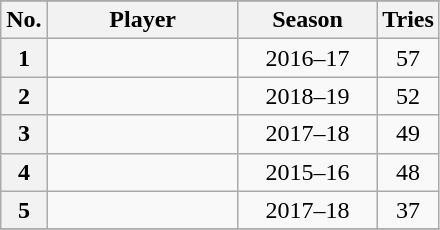<table class="wikitable sortable" style="text-align:center">
<tr>
</tr>
<tr>
<th>No.</th>
<th width=120>Player</th>
<th width=85>Season</th>
<th>Tries</th>
</tr>
<tr>
<th>1</th>
<td></td>
<td>2016–17</td>
<td>57</td>
</tr>
<tr>
<th>2</th>
<td></td>
<td>2018–19</td>
<td>52</td>
</tr>
<tr>
<th>3</th>
<td></td>
<td>2017–18</td>
<td>49</td>
</tr>
<tr>
<th>4</th>
<td></td>
<td>2015–16</td>
<td>48</td>
</tr>
<tr>
<th>5</th>
<td></td>
<td>2017–18</td>
<td>37</td>
</tr>
<tr>
</tr>
</table>
